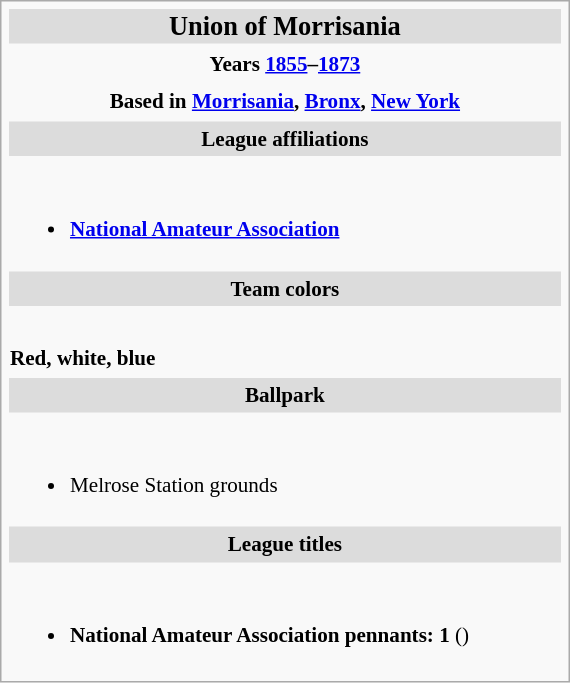<table class="infobox vcard" style="width: 27em; font-size: 88%; text-align: left; line-height: 1.5em">
<tr>
<th colspan=2 class="fn org" style="font-size: 125%; text-align: center; background-color: #dcdcdc;margin-bottom:3px;">Union of Morrisania</th>
</tr>
<tr>
<th style="text-align: center" colspan="2">Years <a href='#'>1855</a>–<a href='#'>1873</a></th>
</tr>
<tr>
<th style="text-align: center" colspan="2">Based in <a href='#'>Morrisania</a>, <a href='#'>Bronx</a>, <a href='#'>New York</a></th>
</tr>
<tr>
<th colspan=2 style="background-color: #dcdcdc; text-align: center">League affiliations</th>
</tr>
<tr>
<th colspan=2><br><ul><li><a href='#'>National Amateur Association</a></li></ul></th>
</tr>
<tr>
<th colspan=2 style="background-color: #dcdcdc; text-align: center">Team  colors</th>
</tr>
<tr>
<th colspan=2><br>Red, white, blue<br>
  </th>
</tr>
<tr>
<th colspan=2 style="background-color: #dcdcdc; text-align: center">Ballpark</th>
</tr>
<tr>
<td colspan="2"><br><ul><li>Melrose Station grounds</li></ul></td>
</tr>
<tr>
<th colspan=2 style="background-color: #dcdcdc; text-align: center">League titles</th>
</tr>
<tr>
<td colspan="2"><br><ul><li><strong>National Amateur Association pennants:</strong> <strong>1</strong> ()</li></ul></td>
</tr>
</table>
